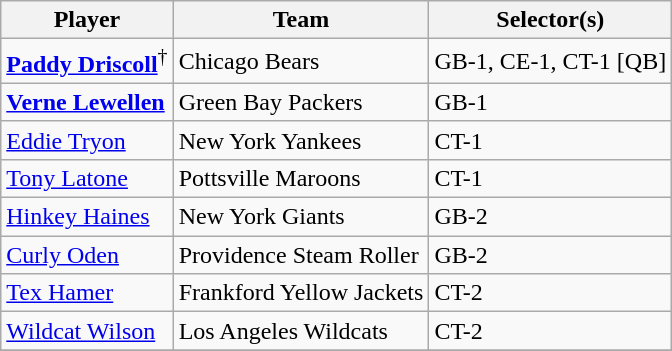<table class="wikitable" style="text-align:left;">
<tr>
<th>Player</th>
<th>Team</th>
<th>Selector(s)</th>
</tr>
<tr>
<td><strong><a href='#'>Paddy Driscoll</a></strong><sup>†</sup></td>
<td>Chicago Bears</td>
<td>GB-1, CE-1, CT-1 [QB]</td>
</tr>
<tr>
<td><strong><a href='#'>Verne Lewellen</a></strong></td>
<td>Green Bay Packers</td>
<td>GB-1</td>
</tr>
<tr>
<td><a href='#'>Eddie Tryon</a></td>
<td>New York Yankees</td>
<td>CT-1</td>
</tr>
<tr>
<td><a href='#'>Tony Latone</a></td>
<td>Pottsville Maroons</td>
<td>CT-1</td>
</tr>
<tr>
<td><a href='#'>Hinkey Haines</a></td>
<td>New York Giants</td>
<td>GB-2</td>
</tr>
<tr>
<td><a href='#'>Curly Oden</a></td>
<td>Providence Steam Roller</td>
<td>GB-2</td>
</tr>
<tr>
<td><a href='#'>Tex Hamer</a></td>
<td>Frankford Yellow Jackets</td>
<td>CT-2</td>
</tr>
<tr>
<td><a href='#'>Wildcat Wilson</a></td>
<td>Los Angeles Wildcats</td>
<td>CT-2</td>
</tr>
<tr>
</tr>
</table>
